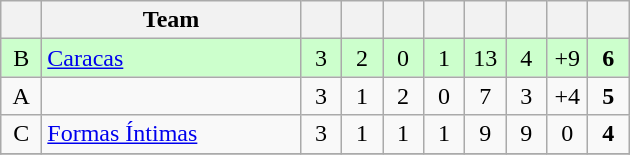<table class="wikitable" style="text-align: center;">
<tr>
<th width=20></th>
<th width=165>Team</th>
<th width=20></th>
<th width=20></th>
<th width=20></th>
<th width=20></th>
<th width=20></th>
<th width=20></th>
<th width=20></th>
<th width=20></th>
</tr>
<tr style="background:#cfc;">
<td>B</td>
<td align=left> <a href='#'>Caracas</a></td>
<td>3</td>
<td>2</td>
<td>0</td>
<td>1</td>
<td>13</td>
<td>4</td>
<td>+9</td>
<td><strong>6</strong></td>
</tr>
<tr>
<td>A</td>
<td align=left></td>
<td>3</td>
<td>1</td>
<td>2</td>
<td>0</td>
<td>7</td>
<td>3</td>
<td>+4</td>
<td><strong>5</strong></td>
</tr>
<tr>
<td>C</td>
<td align=left> <a href='#'>Formas Íntimas</a></td>
<td>3</td>
<td>1</td>
<td>1</td>
<td>1</td>
<td>9</td>
<td>9</td>
<td>0</td>
<td><strong>4</strong></td>
</tr>
<tr>
</tr>
</table>
